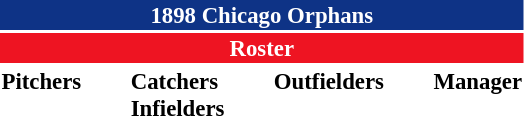<table class="toccolours" style="font-size: 95%;">
<tr>
<th colspan="10" style="background-color: #0e3386; color: white; text-align: center;">1898 Chicago Orphans</th>
</tr>
<tr>
<td colspan="10" style="background-color: #EE1422; color: white; text-align: center;"><strong>Roster</strong></td>
</tr>
<tr>
<td valign="top"><strong>Pitchers</strong><br>







</td>
<td width="25px"></td>
<td valign="top"><strong>Catchers</strong><br>


<strong>Infielders</strong>





</td>
<td width="25px"></td>
<td valign="top"><strong>Outfielders</strong><br>





</td>
<td width="25px"></td>
<td valign="top"><strong>Manager</strong><br></td>
</tr>
<tr>
</tr>
</table>
